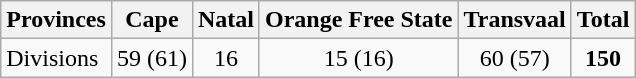<table class="wikitable">
<tr>
<th>Provinces</th>
<th>Cape</th>
<th>Natal</th>
<th>Orange Free State</th>
<th>Transvaal</th>
<th>Total</th>
</tr>
<tr>
<td>Divisions</td>
<td align="center">59 (61)</td>
<td align="center">16</td>
<td align="center">15 (16)</td>
<td align="center">60 (57)</td>
<td align="center"><strong>150</strong></td>
</tr>
</table>
